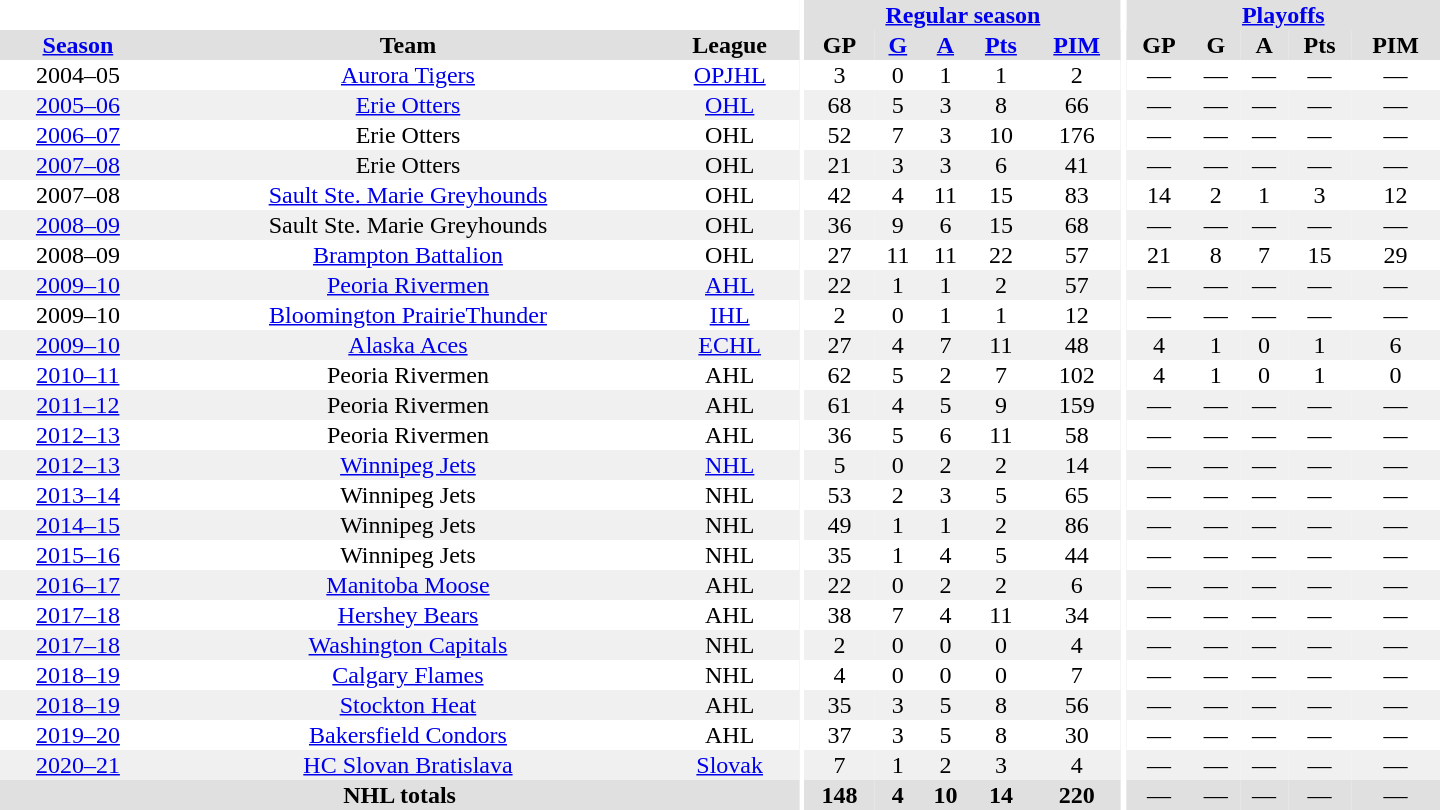<table border="0" cellpadding="1" cellspacing="0" style="text-align:center; width:60em">
<tr bgcolor="#e0e0e0">
<th colspan="3"  bgcolor="#ffffff"></th>
<th rowspan="99" bgcolor="#ffffff"></th>
<th colspan="5"><a href='#'>Regular season</a></th>
<th rowspan="99" bgcolor="#ffffff"></th>
<th colspan="5"><a href='#'>Playoffs</a></th>
</tr>
<tr bgcolor="#e0e0e0">
<th><a href='#'>Season</a></th>
<th>Team</th>
<th>League</th>
<th>GP</th>
<th><a href='#'>G</a></th>
<th><a href='#'>A</a></th>
<th><a href='#'>Pts</a></th>
<th><a href='#'>PIM</a></th>
<th>GP</th>
<th>G</th>
<th>A</th>
<th>Pts</th>
<th>PIM</th>
</tr>
<tr>
<td>2004–05</td>
<td><a href='#'>Aurora Tigers</a></td>
<td><a href='#'>OPJHL</a></td>
<td>3</td>
<td>0</td>
<td>1</td>
<td>1</td>
<td>2</td>
<td>—</td>
<td>—</td>
<td>—</td>
<td>—</td>
<td>—</td>
</tr>
<tr bgcolor="#f0f0f0">
<td><a href='#'>2005–06</a></td>
<td><a href='#'>Erie Otters</a></td>
<td><a href='#'>OHL</a></td>
<td>68</td>
<td>5</td>
<td>3</td>
<td>8</td>
<td>66</td>
<td>—</td>
<td>—</td>
<td>—</td>
<td>—</td>
<td>—</td>
</tr>
<tr>
<td><a href='#'>2006–07</a></td>
<td>Erie Otters</td>
<td>OHL</td>
<td>52</td>
<td>7</td>
<td>3</td>
<td>10</td>
<td>176</td>
<td>—</td>
<td>—</td>
<td>—</td>
<td>—</td>
<td>—</td>
</tr>
<tr bgcolor="#f0f0f0">
<td><a href='#'>2007–08</a></td>
<td>Erie Otters</td>
<td>OHL</td>
<td>21</td>
<td>3</td>
<td>3</td>
<td>6</td>
<td>41</td>
<td>—</td>
<td>—</td>
<td>—</td>
<td>—</td>
<td>—</td>
</tr>
<tr>
<td>2007–08</td>
<td><a href='#'>Sault Ste. Marie Greyhounds</a></td>
<td>OHL</td>
<td>42</td>
<td>4</td>
<td>11</td>
<td>15</td>
<td>83</td>
<td>14</td>
<td>2</td>
<td>1</td>
<td>3</td>
<td>12</td>
</tr>
<tr bgcolor="#f0f0f0">
<td><a href='#'>2008–09</a></td>
<td>Sault Ste. Marie Greyhounds</td>
<td>OHL</td>
<td>36</td>
<td>9</td>
<td>6</td>
<td>15</td>
<td>68</td>
<td>—</td>
<td>—</td>
<td>—</td>
<td>—</td>
<td>—</td>
</tr>
<tr>
<td>2008–09</td>
<td><a href='#'>Brampton Battalion</a></td>
<td>OHL</td>
<td>27</td>
<td>11</td>
<td>11</td>
<td>22</td>
<td>57</td>
<td>21</td>
<td>8</td>
<td>7</td>
<td>15</td>
<td>29</td>
</tr>
<tr bgcolor="#f0f0f0">
<td><a href='#'>2009–10</a></td>
<td><a href='#'>Peoria Rivermen</a></td>
<td><a href='#'>AHL</a></td>
<td>22</td>
<td>1</td>
<td>1</td>
<td>2</td>
<td>57</td>
<td>—</td>
<td>—</td>
<td>—</td>
<td>—</td>
<td>—</td>
</tr>
<tr>
<td>2009–10</td>
<td><a href='#'>Bloomington PrairieThunder</a></td>
<td><a href='#'>IHL</a></td>
<td>2</td>
<td>0</td>
<td>1</td>
<td>1</td>
<td>12</td>
<td>—</td>
<td>—</td>
<td>—</td>
<td>—</td>
<td>—</td>
</tr>
<tr bgcolor="#f0f0f0">
<td><a href='#'>2009–10</a></td>
<td><a href='#'>Alaska Aces</a></td>
<td><a href='#'>ECHL</a></td>
<td>27</td>
<td>4</td>
<td>7</td>
<td>11</td>
<td>48</td>
<td>4</td>
<td>1</td>
<td>0</td>
<td>1</td>
<td>6</td>
</tr>
<tr>
<td><a href='#'>2010–11</a></td>
<td>Peoria Rivermen</td>
<td>AHL</td>
<td>62</td>
<td>5</td>
<td>2</td>
<td>7</td>
<td>102</td>
<td>4</td>
<td>1</td>
<td>0</td>
<td>1</td>
<td>0</td>
</tr>
<tr bgcolor="#f0f0f0">
<td><a href='#'>2011–12</a></td>
<td>Peoria Rivermen</td>
<td>AHL</td>
<td>61</td>
<td>4</td>
<td>5</td>
<td>9</td>
<td>159</td>
<td>—</td>
<td>—</td>
<td>—</td>
<td>—</td>
<td>—</td>
</tr>
<tr>
<td><a href='#'>2012–13</a></td>
<td>Peoria Rivermen</td>
<td>AHL</td>
<td>36</td>
<td>5</td>
<td>6</td>
<td>11</td>
<td>58</td>
<td>—</td>
<td>—</td>
<td>—</td>
<td>—</td>
<td>—</td>
</tr>
<tr bgcolor="#f0f0f0">
<td><a href='#'>2012–13</a></td>
<td><a href='#'>Winnipeg Jets</a></td>
<td><a href='#'>NHL</a></td>
<td>5</td>
<td>0</td>
<td>2</td>
<td>2</td>
<td>14</td>
<td>—</td>
<td>—</td>
<td>—</td>
<td>—</td>
<td>—</td>
</tr>
<tr>
<td><a href='#'>2013–14</a></td>
<td>Winnipeg Jets</td>
<td>NHL</td>
<td>53</td>
<td>2</td>
<td>3</td>
<td>5</td>
<td>65</td>
<td>—</td>
<td>—</td>
<td>—</td>
<td>—</td>
<td>—</td>
</tr>
<tr bgcolor="#f0f0f0">
<td><a href='#'>2014–15</a></td>
<td>Winnipeg Jets</td>
<td>NHL</td>
<td>49</td>
<td>1</td>
<td>1</td>
<td>2</td>
<td>86</td>
<td>—</td>
<td>—</td>
<td>—</td>
<td>—</td>
<td>—</td>
</tr>
<tr>
<td><a href='#'>2015–16</a></td>
<td>Winnipeg Jets</td>
<td>NHL</td>
<td>35</td>
<td>1</td>
<td>4</td>
<td>5</td>
<td>44</td>
<td>—</td>
<td>—</td>
<td>—</td>
<td>—</td>
<td>—</td>
</tr>
<tr bgcolor="#f0f0f0">
<td><a href='#'>2016–17</a></td>
<td><a href='#'>Manitoba Moose</a></td>
<td>AHL</td>
<td>22</td>
<td>0</td>
<td>2</td>
<td>2</td>
<td>6</td>
<td>—</td>
<td>—</td>
<td>—</td>
<td>—</td>
<td>—</td>
</tr>
<tr>
<td><a href='#'>2017–18</a></td>
<td><a href='#'>Hershey Bears</a></td>
<td>AHL</td>
<td>38</td>
<td>7</td>
<td>4</td>
<td>11</td>
<td>34</td>
<td>—</td>
<td>—</td>
<td>—</td>
<td>—</td>
<td>—</td>
</tr>
<tr bgcolor="#f0f0f0">
<td><a href='#'>2017–18</a></td>
<td><a href='#'>Washington Capitals</a></td>
<td>NHL</td>
<td>2</td>
<td>0</td>
<td>0</td>
<td>0</td>
<td>4</td>
<td>—</td>
<td>—</td>
<td>—</td>
<td>—</td>
<td>—</td>
</tr>
<tr>
<td><a href='#'>2018–19</a></td>
<td><a href='#'>Calgary Flames</a></td>
<td>NHL</td>
<td>4</td>
<td>0</td>
<td>0</td>
<td>0</td>
<td>7</td>
<td>—</td>
<td>—</td>
<td>—</td>
<td>—</td>
<td>—</td>
</tr>
<tr bgcolor="#f0f0f0">
<td><a href='#'>2018–19</a></td>
<td><a href='#'>Stockton Heat</a></td>
<td>AHL</td>
<td>35</td>
<td>3</td>
<td>5</td>
<td>8</td>
<td>56</td>
<td>—</td>
<td>—</td>
<td>—</td>
<td>—</td>
<td>—</td>
</tr>
<tr>
<td><a href='#'>2019–20</a></td>
<td><a href='#'>Bakersfield Condors</a></td>
<td>AHL</td>
<td>37</td>
<td>3</td>
<td>5</td>
<td>8</td>
<td>30</td>
<td>—</td>
<td>—</td>
<td>—</td>
<td>—</td>
<td>—</td>
</tr>
<tr bgcolor="#f0f0f0">
<td><a href='#'>2020–21</a></td>
<td><a href='#'>HC Slovan Bratislava</a></td>
<td><a href='#'>Slovak</a></td>
<td>7</td>
<td>1</td>
<td>2</td>
<td>3</td>
<td>4</td>
<td>—</td>
<td>—</td>
<td>—</td>
<td>—</td>
<td>—</td>
</tr>
<tr ALIGN="centre" bgcolor="#e0e0e0">
<th colspan="3">NHL totals</th>
<th>148</th>
<th>4</th>
<th>10</th>
<th>14</th>
<th>220</th>
<td>—</td>
<td>—</td>
<td>—</td>
<td>—</td>
<td>—</td>
</tr>
</table>
